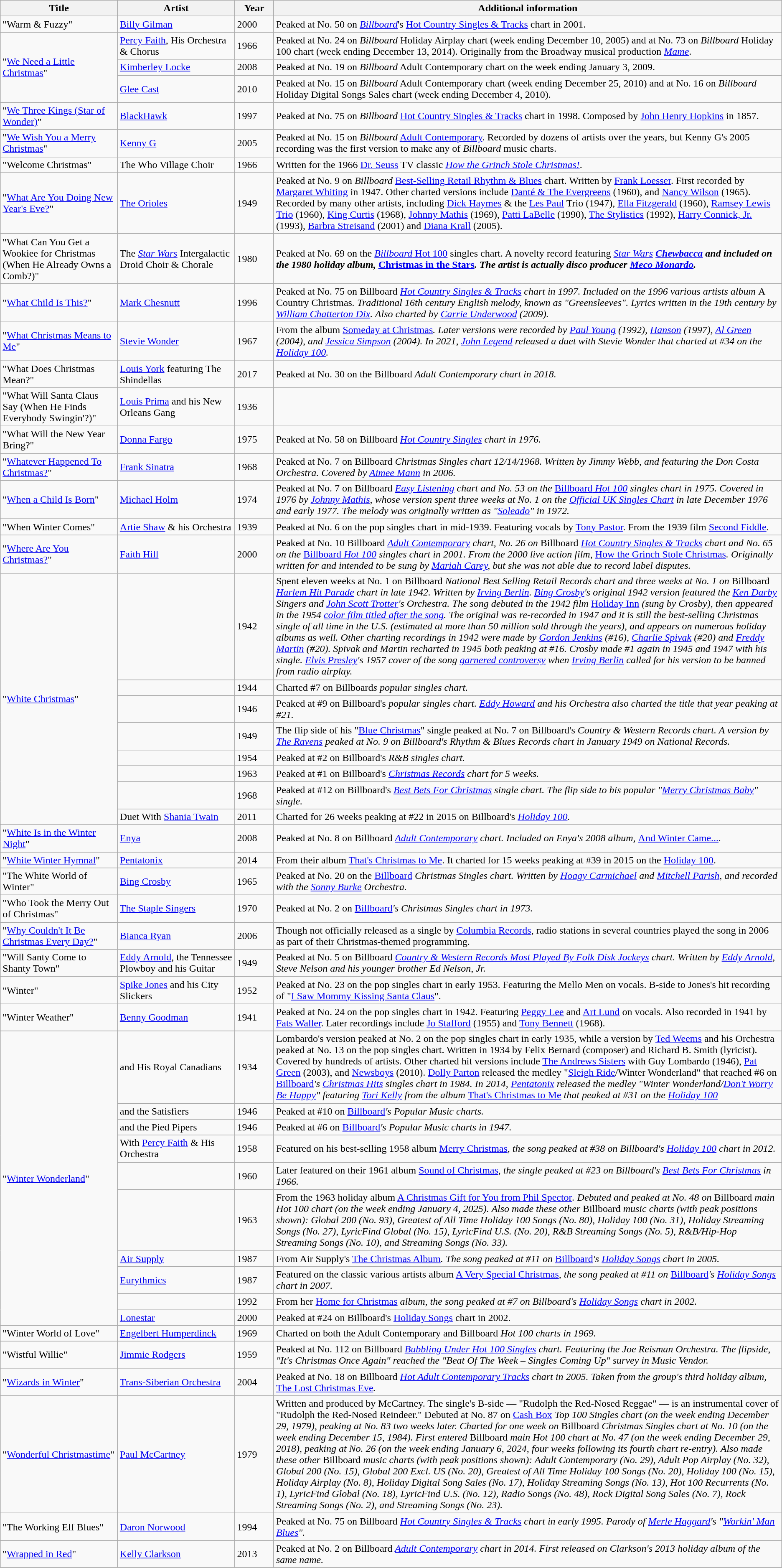<table class="wikitable sortable" style="text-align: left;" width="auto">
<tr>
<th scope="col" style="width: 15%">Title</th>
<th scope="col" style="width: 15%">Artist</th>
<th scope="col" style="width: 5%">Year</th>
<th class="unsortable" scope="col">Additional information</th>
</tr>
<tr>
<td>"Warm & Fuzzy"</td>
<td><a href='#'>Billy Gilman</a></td>
<td>2000</td>
<td>Peaked at No. 50 on <a href='#'><em>Billboard</em></a>'s <a href='#'>Hot Country Singles & Tracks</a> chart in 2001.</td>
</tr>
<tr>
<td rowspan=3>"<a href='#'>We Need a Little Christmas</a>"</td>
<td><a href='#'>Percy Faith</a>, His Orchestra & Chorus</td>
<td>1966</td>
<td>Peaked at No. 24 on <em>Billboard</em> Holiday Airplay chart (week ending December 10, 2005) and at No. 73 on <em>Billboard</em> Holiday 100 chart (week ending December 13, 2014). Originally from the Broadway musical production <em><a href='#'>Mame</a></em>.</td>
</tr>
<tr>
<td><a href='#'>Kimberley Locke</a></td>
<td>2008</td>
<td>Peaked at No. 19 on <em>Billboard</em> Adult Contemporary chart on the week ending January 3, 2009.</td>
</tr>
<tr>
<td><a href='#'>Glee Cast</a></td>
<td>2010</td>
<td>Peaked at No. 15 on <em>Billboard</em> Adult Contemporary chart (week ending December 25, 2010) and at No. 16 on <em>Billboard</em> Holiday Digital Songs Sales chart (week ending December 4, 2010).</td>
</tr>
<tr>
<td>"<a href='#'>We Three Kings (Star of Wonder)</a>"</td>
<td><a href='#'>BlackHawk</a></td>
<td>1997</td>
<td>Peaked at No. 75 on <em>Billboard</em> <a href='#'>Hot Country Singles & Tracks</a> chart in 1998. Composed by <a href='#'>John Henry Hopkins</a> in 1857.</td>
</tr>
<tr>
<td>"<a href='#'>We Wish You a Merry Christmas</a>"</td>
<td><a href='#'>Kenny G</a></td>
<td>2005</td>
<td>Peaked at No. 15 on <em>Billboard</em> <a href='#'>Adult Contemporary</a>. Recorded by dozens of artists over the years, but Kenny G's 2005 recording was the first version to make any of <em>Billboard</em> music charts.</td>
</tr>
<tr>
<td>"Welcome Christmas"</td>
<td>The Who Village Choir</td>
<td>1966</td>
<td>Written for the 1966 <a href='#'>Dr. Seuss</a> TV classic <em><a href='#'>How the Grinch Stole Christmas!</a></em>.</td>
</tr>
<tr>
<td>"<a href='#'>What Are You Doing New Year's Eve?</a>"</td>
<td><a href='#'>The Orioles</a></td>
<td>1949</td>
<td>Peaked at No. 9 on <em>Billboard</em> <a href='#'>Best-Selling Retail Rhythm & Blues</a> chart. Written by <a href='#'>Frank Loesser</a>. First recorded by <a href='#'>Margaret Whiting</a> in 1947. Other charted versions include <a href='#'>Danté & The Evergreens</a> (1960), and <a href='#'>Nancy Wilson</a> (1965). Recorded by many other artists, including <a href='#'>Dick Haymes</a> & the <a href='#'>Les Paul</a> Trio (1947), <a href='#'>Ella Fitzgerald</a> (1960), <a href='#'>Ramsey Lewis Trio</a> (1960), <a href='#'>King Curtis</a> (1968), <a href='#'>Johnny Mathis</a> (1969), <a href='#'>Patti LaBelle</a> (1990), <a href='#'>The Stylistics</a> (1992), <a href='#'>Harry Connick, Jr.</a> (1993), <a href='#'>Barbra Streisand</a> (2001) and <a href='#'>Diana Krall</a> (2005).</td>
</tr>
<tr>
<td>"What Can You Get a Wookiee for Christmas (When He Already Owns a Comb?)"</td>
<td>The <em><a href='#'>Star Wars</a></em> Intergalactic Droid Choir & Chorale</td>
<td>1980</td>
<td>Peaked at No. 69 on the <a href='#'><em>Billboard</em> Hot 100</a> singles chart. A novelty record featuring <em><a href='#'>Star Wars</a><strong> <a href='#'>Chewbacca</a> and included on the 1980 holiday album, </em><a href='#'>Christmas in the Stars</a><em>. The artist is actually disco producer <a href='#'>Meco Monardo</a>.</td>
</tr>
<tr>
<td>"<a href='#'>What Child Is This?</a>"</td>
<td><a href='#'>Mark Chesnutt</a></td>
<td>1996</td>
<td>Peaked at No. 75 on </em>Billboard<em> <a href='#'>Hot Country Singles & Tracks</a> chart in 1997. Included on the 1996 various artists album </em>A Country Christmas<em>. Traditional 16th century English melody, known as "Greensleeves". Lyrics written in the 19th century by <a href='#'>William Chatterton Dix</a>. Also charted by <a href='#'>Carrie Underwood</a> (2009).</td>
</tr>
<tr>
<td>"<a href='#'>What Christmas Means to Me</a>"</td>
<td><a href='#'>Stevie Wonder</a></td>
<td>1967</td>
<td>From the album </em><a href='#'>Someday at Christmas</a><em>. Later versions were recorded by <a href='#'>Paul Young</a> (1992), <a href='#'>Hanson</a> (1997), <a href='#'>Al Green</a> (2004), and <a href='#'>Jessica Simpson</a> (2004).  In 2021, <a href='#'>John Legend</a> released a duet with Stevie Wonder that charted at #34 on the <a href='#'>Holiday 100</a>.</td>
</tr>
<tr>
<td>"What Does Christmas Mean?"</td>
<td><a href='#'>Louis York</a> featuring The Shindellas</td>
<td>2017</td>
<td>Peaked at No. 30 on the </em>Billboard<em> Adult Contemporary chart in 2018.</td>
</tr>
<tr>
<td>"What Will Santa Claus Say (When He Finds Everybody Swingin'?)"</td>
<td><a href='#'>Louis Prima</a> and his New Orleans Gang</td>
<td>1936</td>
<td></td>
</tr>
<tr>
<td>"What Will the New Year Bring?"</td>
<td><a href='#'>Donna Fargo</a></td>
<td>1975</td>
<td>Peaked at No. 58 on </em>Billboard<em> <a href='#'>Hot Country Singles</a> chart in 1976.</td>
</tr>
<tr>
<td>"<a href='#'>Whatever Happened To Christmas?</a>"</td>
<td><a href='#'>Frank Sinatra</a></td>
<td>1968</td>
<td>Peaked at No. 7 on </em>Billboard<em> Christmas Singles chart 12/14/1968. Written by Jimmy Webb, and featuring the Don Costa Orchestra. Covered by <a href='#'>Aimee Mann</a> in 2006.</td>
</tr>
<tr>
<td>"<a href='#'>When a Child Is Born</a>"</td>
<td><a href='#'>Michael Holm</a></td>
<td>1974</td>
<td>Peaked at No. 7 on </em>Billboard<em> <a href='#'>Easy Listening</a> chart and No. 53 on the <a href='#'></em>Billboard<em> Hot 100</a> singles chart in 1975. Covered in 1976 by <a href='#'>Johnny Mathis</a>, whose version spent three weeks at No. 1 on the <a href='#'>Official UK Singles Chart</a> in late December 1976 and early 1977. The melody was originally written as "<a href='#'>Soleado</a>" in 1972.</td>
</tr>
<tr>
<td>"When Winter Comes"</td>
<td><a href='#'>Artie Shaw</a> & his Orchestra</td>
<td>1939</td>
<td>Peaked at No. 6 on the pop singles chart in mid-1939. Featuring vocals by <a href='#'>Tony Pastor</a>. From the 1939 film </em><a href='#'>Second Fiddle</a><em>.</td>
</tr>
<tr>
<td>"<a href='#'>Where Are You Christmas?</a>"</td>
<td><a href='#'>Faith Hill</a></td>
<td>2000</td>
<td>Peaked at No. 10 </em>Billboard<em> <a href='#'>Adult Contemporary</a> chart, No. 26 on </em>Billboard<em> <a href='#'>Hot Country Singles & Tracks</a> chart and No. 65 on the <a href='#'></em>Billboard<em> Hot 100</a> singles chart in 2001. From the 2000 live action film, </em><a href='#'>How the Grinch Stole Christmas</a><em>. Originally written for and intended to be sung by <a href='#'>Mariah Carey</a>, but she was not able due to record label disputes.</td>
</tr>
<tr>
<td rowspan=8>"<a href='#'>White Christmas</a>"</td>
<td></td>
<td>1942</td>
<td>Spent eleven weeks at No. 1 on </em>Billboard<em> National Best Selling Retail Records chart and three weeks at No. 1 on </em>Billboard<em> <a href='#'>Harlem Hit Parade</a> chart in late 1942. Written by <a href='#'>Irving Berlin</a>. <a href='#'>Bing Crosby</a>'s original 1942 version featured the <a href='#'>Ken Darby</a> Singers and <a href='#'>John Scott Trotter</a>'s Orchestra. The song debuted in the 1942 film </em><a href='#'>Holiday Inn</a><em> (sung by Crosby), then appeared in the 1954 <a href='#'>color film titled after the song</a>. The original was re-recorded in 1947 and it is still the best-selling Christmas single of all time in the U.S. (estimated at more than 50 million sold through the years), and appears on numerous holiday albums as well. Other charting recordings in 1942 were made by <a href='#'>Gordon Jenkins</a> (#16), <a href='#'>Charlie Spivak</a> (#20) and <a href='#'>Freddy Martin</a> (#20).   Spivak and Martin recharted in 1945 both peaking at #16. Crosby made #1 again in 1945 and 1947 with his single.  <a href='#'>Elvis Presley</a>'s 1957 cover of the song <a href='#'>garnered controversy</a> when <a href='#'>Irving Berlin</a> called for his version to be banned from radio airplay.</td>
</tr>
<tr>
<td></td>
<td>1944</td>
<td>Charted #7 on </em>Billboard<em>s popular singles chart. </td>
</tr>
<tr>
<td></td>
<td>1946</td>
<td>Peaked at #9 on </em>Billboard's<em> popular singles chart. <a href='#'>Eddy Howard</a> and his Orchestra also charted the title that year peaking at #21. </td>
</tr>
<tr>
<td></td>
<td>1949</td>
<td>The flip side of his "<a href='#'>Blue Christmas</a>" single peaked at No. 7 on </em>Billboard's<em> Country & Western Records chart. A version by <a href='#'>The Ravens</a> peaked at No. 9 on Billboard's Rhythm & Blues Records chart in January 1949 on National Records.</td>
</tr>
<tr>
<td></td>
<td>1954</td>
<td>Peaked at #2 on </em>Billboard's<em> R&B singles chart. </td>
</tr>
<tr>
<td></td>
<td>1963</td>
<td>Peaked at #1 on </em>Billboard's<em> <a href='#'>Christmas Records</a> chart for 5 weeks.</td>
</tr>
<tr>
<td></td>
<td>1968</td>
<td>Peaked at #12 on </em>Billboard's<em> <a href='#'>Best Bets For Christmas</a> single chart.  The flip side to his popular "<a href='#'>Merry Christmas Baby</a>" single.</td>
</tr>
<tr>
<td> Duet With <a href='#'>Shania Twain</a></td>
<td>2011</td>
<td>Charted for 26 weeks peaking at #22 in 2015 on </em>Billboard's<em> <a href='#'>Holiday 100</a>.</td>
</tr>
<tr>
<td>"<a href='#'>White Is in the Winter Night</a>"</td>
<td><a href='#'>Enya</a></td>
<td>2008</td>
<td>Peaked at No. 8 on </em>Billboard<em> <a href='#'>Adult Contemporary</a> chart. Included on Enya's 2008 album, </em><a href='#'>And Winter Came...</a><em>.</td>
</tr>
<tr>
<td>"<a href='#'>White Winter Hymnal</a>"</td>
<td><a href='#'>Pentatonix</a></td>
<td>2014</td>
<td>From their album <a href='#'>That's Christmas to Me</a>.  It charted for 15 weeks peaking at #39 in 2015 on the <a href='#'>Holiday 100</a>.</td>
</tr>
<tr>
<td>"The White World of Winter"</td>
<td><a href='#'>Bing Crosby</a></td>
<td>1965</td>
<td>Peaked at No. 20 on the </em><a href='#'>Billboard</a><em> Christmas Singles chart. Written by <a href='#'>Hoagy Carmichael</a> and <a href='#'>Mitchell Parish</a>, and recorded with the <a href='#'>Sonny Burke</a> Orchestra.</td>
</tr>
<tr>
<td>"Who Took the Merry Out of Christmas"</td>
<td><a href='#'>The Staple Singers</a></td>
<td>1970</td>
<td>Peaked at No. 2 on <a href='#'></em>Billboard<em></a>'s Christmas Singles chart in 1973.</td>
</tr>
<tr>
<td>"<a href='#'>Why Couldn't It Be Christmas Every Day?</a>"</td>
<td><a href='#'>Bianca Ryan</a></td>
<td>2006</td>
<td>Though not officially released as a single by <a href='#'>Columbia Records</a>, radio stations in several countries played the song in 2006 as part of their Christmas-themed programming.</td>
</tr>
<tr>
<td>"Will Santy Come to Shanty Town"</td>
<td><a href='#'>Eddy Arnold</a>, the Tennessee Plowboy and his Guitar</td>
<td>1949</td>
<td>Peaked at No. 5 on </em>Billboard<em> <a href='#'>Country & Western Records Most Played By Folk Disk Jockeys</a> chart. Written by <a href='#'>Eddy Arnold</a>, Steve Nelson and his younger brother Ed Nelson, Jr.</td>
</tr>
<tr>
<td>"Winter"</td>
<td><a href='#'>Spike Jones</a> and his City Slickers</td>
<td>1952</td>
<td>Peaked at No. 23 on the pop singles chart in early 1953. Featuring the Mello Men on vocals. B-side to Jones's hit recording of "<a href='#'>I Saw Mommy Kissing Santa Claus</a>".</td>
</tr>
<tr>
<td>"Winter Weather"</td>
<td><a href='#'>Benny Goodman</a></td>
<td>1941</td>
<td>Peaked at No. 24 on the pop singles chart in 1942. Featuring <a href='#'>Peggy Lee</a> and <a href='#'>Art Lund</a> on vocals. Also recorded in 1941 by <a href='#'>Fats Waller</a>. Later recordings include <a href='#'>Jo Stafford</a> (1955) and <a href='#'>Tony Bennett</a> (1968).</td>
</tr>
<tr>
<td rowspan=10>"<a href='#'>Winter Wonderland</a>"</td>
<td> and His Royal Canadians</td>
<td>1934</td>
<td>Lombardo's version peaked at No. 2 on the pop singles chart in early 1935, while a version by <a href='#'>Ted Weems</a> and his Orchestra peaked at No. 13 on the pop singles chart. Written in 1934 by Felix Bernard (composer) and Richard B. Smith (lyricist). Covered by hundreds of artists. Other charted hit versions include <a href='#'>The Andrews Sisters</a> with Guy Lombardo (1946), <a href='#'>Pat Green</a> (2003), and <a href='#'>Newsboys</a> (2010).  <a href='#'>Dolly Parton</a> released the medley "<a href='#'>Sleigh Ride</a>/Winter Wonderland" that reached #6 on <a href='#'></em>Billboard<em></a>'s <a href='#'>Christmas Hits</a> singles chart in 1984.  In 2014, <a href='#'>Pentatonix</a> released the medley "Winter Wonderland/<a href='#'>Don't Worry Be Happy</a>" featuring <a href='#'>Tori Kelly</a> from the album </em><a href='#'>That's Christmas to Me</a><em> that peaked at #31 on the <a href='#'>Holiday 100</a></td>
</tr>
<tr>
<td> and the Satisfiers</td>
<td>1946</td>
<td>Peaked at #10 on <a href='#'></em>Billboard<em></a>'s Popular Music charts.  </td>
</tr>
<tr>
<td> and the Pied Pipers</td>
<td>1946</td>
<td>Peaked at #6 on <a href='#'></em>Billboard<em></a>'s Popular Music charts in 1947.  </td>
</tr>
<tr>
<td> With <a href='#'>Percy Faith</a> & His Orchestra</td>
<td>1958</td>
<td>Featured on his best-selling 1958 album </em><a href='#'>Merry Christmas</a><em>, the song peaked at #38 on Billboard's <a href='#'>Holiday 100</a> chart in 2012.</td>
</tr>
<tr>
<td></td>
<td>1960</td>
<td>Later featured on their 1961 album </em><a href='#'>Sound of Christmas</a><em>, the single peaked at #23 on Billboard's <a href='#'>Best Bets For Christmas</a> in 1966.  </td>
</tr>
<tr>
<td></td>
<td>1963</td>
<td>From the 1963 holiday album </em><a href='#'>A Christmas Gift for You from Phil Spector</a><em>. Debuted and peaked at No. 48 on </em>Billboard<em> main Hot 100 chart (on the week ending January 4, 2025). Also made these other </em>Billboard<em> music charts (with peak positions shown): Global 200 (No. 93), Greatest of All Time Holiday 100 Songs (No. 80), Holiday 100 (No. 31), Holiday Streaming Songs (No. 27), LyricFind Global (No. 15), LyricFind U.S. (No. 20), R&B Streaming Songs (No. 5), R&B/Hip-Hop Streaming Songs (No. 10), and Streaming Songs (No. 33).</td>
</tr>
<tr>
<td><a href='#'>Air Supply</a></td>
<td>1987</td>
<td>From Air Supply's </em><a href='#'>The Christmas Album</a><em>. The song peaked at #11 on <a href='#'></em>Billboard<em></a>'s <a href='#'>Holiday Songs</a> chart in 2005.</td>
</tr>
<tr>
<td><a href='#'>Eurythmics</a></td>
<td>1987</td>
<td>Featured on the classic various artists album </em><a href='#'>A Very Special Christmas</a><em>, the song peaked at #11 on <a href='#'></em>Billboard<em></a>'s <a href='#'>Holiday Songs</a> chart in 2007.  </td>
</tr>
<tr>
<td></td>
<td>1992</td>
<td>From her </em><a href='#'>Home for Christmas</a><em> album, the song peaked at #7 on Billboard's <a href='#'>Holiday Songs</a> chart in 2002.</td>
</tr>
<tr>
<td><a href='#'>Lonestar</a></td>
<td>2000</td>
<td>Peaked at #24 on Billboard's <a href='#'>Holiday Songs</a> chart in 2002.  </td>
</tr>
<tr>
<td>"Winter World of Love"</td>
<td><a href='#'>Engelbert Humperdinck</a></td>
<td>1969</td>
<td>Charted on both the Adult Contemporary and </em>Billboard<em> Hot 100 charts in 1969.</td>
</tr>
<tr>
<td>"Wistful Willie"</td>
<td><a href='#'>Jimmie Rodgers</a></td>
<td>1959</td>
<td>Peaked at No. 112 on </em>Billboard<em> <a href='#'>Bubbling Under Hot 100 Singles</a> chart. Featuring the Joe Reisman Orchestra. The flipside, "It's Christmas Once Again" reached the "Beat Of The Week – Singles Coming Up" survey in Music Vendor.</td>
</tr>
<tr>
<td>"<a href='#'>Wizards in Winter</a>"</td>
<td><a href='#'>Trans-Siberian Orchestra</a></td>
<td>2004</td>
<td>Peaked at No. 18 on </em>Billboard<em> <a href='#'>Hot Adult Contemporary Tracks</a> chart in 2005. Taken from the group's third holiday album, </em><a href='#'>The Lost Christmas Eve</a><em>.</td>
</tr>
<tr>
<td>"<a href='#'>Wonderful Christmastime</a>"</td>
<td><a href='#'>Paul McCartney</a></td>
<td>1979</td>
<td>Written and produced by McCartney. The single's B-side — "Rudolph the Red-Nosed Reggae" — is an instrumental cover of "Rudolph the Red-Nosed Reindeer." Debuted at No. 87 on <a href='#'></em>Cash Box<em></a> Top 100 Singles chart (on the week ending December 29, 1979), peaking at No. 83 two weeks later. Charted for one week on </em>Billboard<em> Christmas Singles chart at No. 10 (on the week ending December 15, 1984). First entered </em>Billboard<em> main Hot 100 chart at No. 47 (on the week ending December 29, 2018), peaking at No. 26 (on the week ending January 6, 2024, four weeks following its fourth chart re-entry). Also made these other </em>Billboard<em> music charts (with peak positions shown): Adult Contemporary (No. 29), Adult Pop Airplay (No. 32), Global 200 (No. 15), Global 200 Excl. US (No. 20), Greatest of All Time Holiday 100 Songs (No. 20), Holiday 100 (No. 15), Holiday Airplay (No. 8), Holiday Digital Song Sales (No. 17), Holiday Streaming Songs (No. 13), Hot 100 Recurrents (No. 1), LyricFind Global (No. 18), LyricFind U.S. (No. 12), Radio Songs (No. 48), Rock Digital Song Sales (No. 7), Rock Streaming Songs (No. 2), and Streaming Songs (No. 23).</td>
</tr>
<tr>
<td>"The Working Elf Blues"</td>
<td><a href='#'>Daron Norwood</a></td>
<td>1994</td>
<td>Peaked at No. 75 on </em>Billboard<em> <a href='#'>Hot Country Singles & Tracks</a> chart in early 1995. Parody of <a href='#'>Merle Haggard</a>'s "<a href='#'>Workin' Man Blues</a>".</td>
</tr>
<tr>
<td>"<a href='#'>Wrapped in Red</a>"</td>
<td><a href='#'>Kelly Clarkson</a></td>
<td>2013</td>
<td>Peaked at No. 2 on </em>Billboard<em> <a href='#'>Adult Contemporary</a> chart in 2014. First released on Clarkson's 2013 holiday album of the same name.</td>
</tr>
</table>
